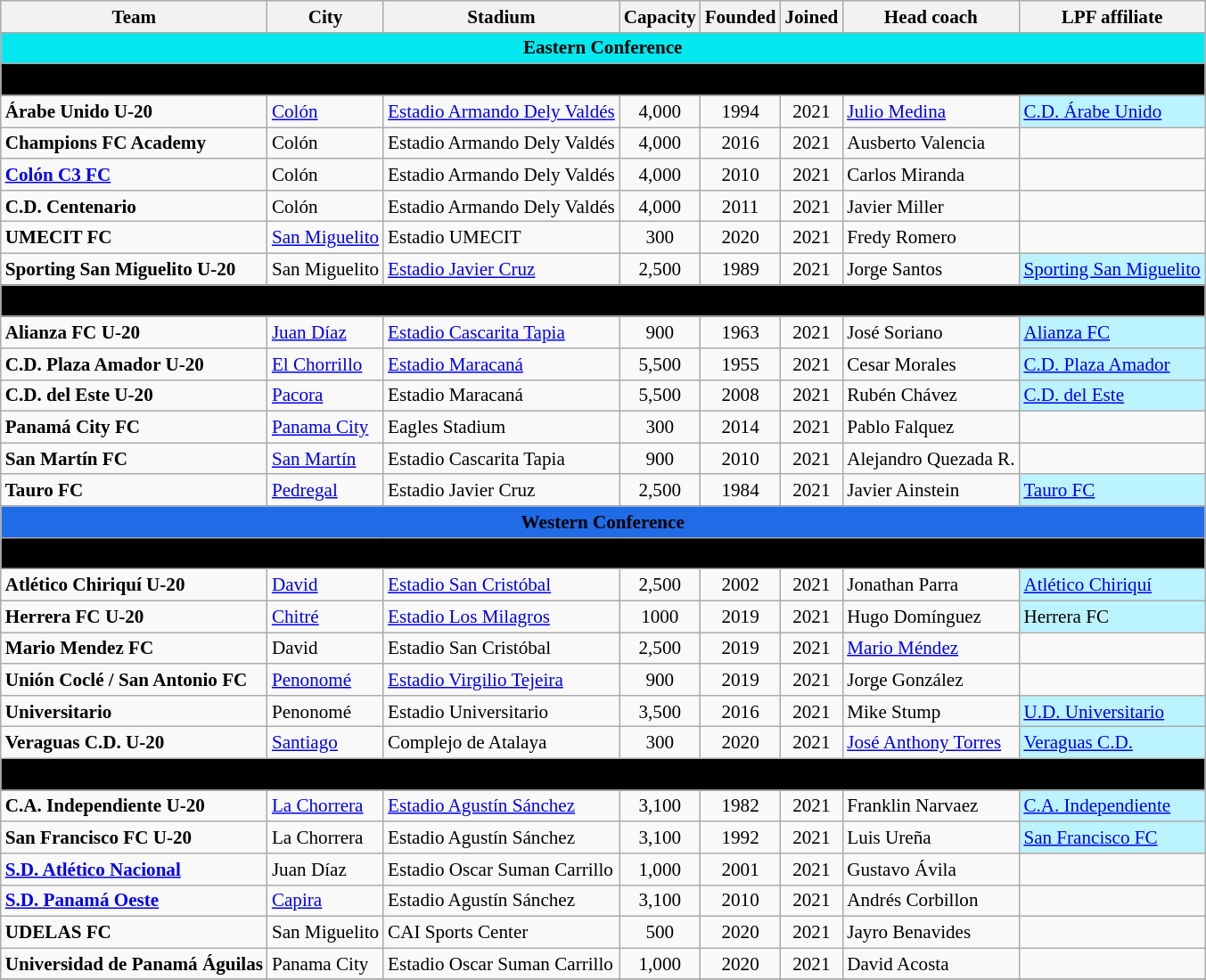<table class="wikitable sortable" style="text-align:left; font-size:88%">
<tr>
<th style="background:">Team</th>
<th style="background:">City</th>
<th style="background:">Stadium</th>
<th style="background:">Capacity</th>
<th style="background:">Founded</th>
<th style="background:">Joined</th>
<th style="background:">Head coach</th>
<th style="background:">LPF affiliate</th>
</tr>
<tr>
<th colspan="8" style="background:#04E7EE;"><span>Eastern Conference</span></th>
</tr>
<tr>
<th colspan="8" style="background:#000000;"><span>Zona Norte</span></th>
</tr>
<tr>
<td><strong>Árabe Unido U-20</strong></td>
<td><a href='#'>Colón</a></td>
<td><a href='#'>Estadio Armando Dely Valdés</a></td>
<td style="text-align:center;">4,000</td>
<td style="text-align:center;">1994</td>
<td style="text-align:center;">2021</td>
<td> <a href='#'>Julio Medina</a></td>
<td bgcolor=BBF3FF><a href='#'>C.D. Árabe Unido</a></td>
</tr>
<tr>
<td><strong>Champions FC Academy</strong></td>
<td>Colón</td>
<td>Estadio Armando Dely Valdés</td>
<td style="text-align:center;">4,000</td>
<td style="text-align:center;">2016</td>
<td style="text-align:center;">2021</td>
<td> Ausberto Valencia</td>
<td></td>
</tr>
<tr>
<td><strong><a href='#'>Colón C3 FC</a></strong></td>
<td>Colón</td>
<td>Estadio Armando Dely Valdés</td>
<td style="text-align:center;">4,000</td>
<td style="text-align:center;">2010</td>
<td style="text-align:center;">2021</td>
<td> Carlos Miranda</td>
<td></td>
</tr>
<tr>
<td><strong>C.D. Centenario</strong></td>
<td>Colón</td>
<td>Estadio Armando Dely Valdés</td>
<td style="text-align:center;">4,000</td>
<td style="text-align:center;">2011</td>
<td style="text-align:center;">2021</td>
<td> Javier Miller</td>
<td></td>
</tr>
<tr>
<td><strong>UMECIT FC</strong></td>
<td><a href='#'>San Miguelito</a></td>
<td>Estadio UMECIT</td>
<td style="text-align:center;">300</td>
<td style="text-align:center;">2020</td>
<td style="text-align:center;">2021</td>
<td> Fredy Romero</td>
<td></td>
</tr>
<tr>
<td><strong>Sporting San Miguelito U-20</strong></td>
<td>San Miguelito</td>
<td><a href='#'>Estadio Javier Cruz</a></td>
<td style="text-align:center;">2,500</td>
<td style="text-align:center;">1989</td>
<td style="text-align:center;">2021</td>
<td> Jorge Santos</td>
<td bgcolor=BBF3FF><a href='#'>Sporting San Miguelito</a></td>
</tr>
<tr>
<th colspan="8" style="background:#000000;"><span>Zona Sur</span></th>
</tr>
<tr>
<td><strong>Alianza FC U-20</strong></td>
<td><a href='#'>Juan Díaz</a></td>
<td><a href='#'>Estadio Cascarita Tapia</a></td>
<td style="text-align:center;">900</td>
<td style="text-align:center;">1963</td>
<td style="text-align:center;">2021</td>
<td> José Soriano</td>
<td bgcolor=BBF3FF><a href='#'>Alianza FC</a></td>
</tr>
<tr>
<td><strong>C.D. Plaza Amador U-20</strong></td>
<td><a href='#'>El Chorrillo</a></td>
<td><a href='#'>Estadio Maracaná</a></td>
<td style="text-align:center;">5,500</td>
<td style="text-align:center;">1955</td>
<td style="text-align:center;">2021</td>
<td> Cesar Morales</td>
<td bgcolor=BBF3FF><a href='#'>C.D. Plaza Amador</a></td>
</tr>
<tr>
<td><strong>C.D. del Este U-20</strong></td>
<td><a href='#'>Pacora</a></td>
<td>Estadio Maracaná</td>
<td style="text-align:center;">5,500</td>
<td style="text-align:center;">2008</td>
<td style="text-align:center;">2021</td>
<td> Rubén Chávez</td>
<td bgcolor=BBF3FF><a href='#'>C.D. del Este</a></td>
</tr>
<tr>
<td><strong>Panamá City FC</strong></td>
<td><a href='#'>Panama City</a></td>
<td>Eagles Stadium</td>
<td style="text-align:center;">300</td>
<td style="text-align:center;">2014</td>
<td style="text-align:center;">2021</td>
<td> Pablo Falquez</td>
<td></td>
</tr>
<tr>
<td><strong>San Martín FC</strong></td>
<td><a href='#'>San Martín</a></td>
<td>Estadio Cascarita Tapia</td>
<td style="text-align:center;">900</td>
<td style="text-align:center;">2010</td>
<td style="text-align:center;">2021</td>
<td> Alejandro Quezada R.</td>
<td></td>
</tr>
<tr>
<td><strong>Tauro FC</strong></td>
<td><a href='#'>Pedregal</a></td>
<td>Estadio Javier Cruz</td>
<td style="text-align:center;">2,500</td>
<td style="text-align:center;">1984</td>
<td style="text-align:center;">2021</td>
<td> Javier Ainstein</td>
<td bgcolor=BBF3FF><a href='#'>Tauro FC</a></td>
</tr>
<tr>
<th colspan="8" style="background:#206BE6;" Western Conference><span>Western Conference</span></th>
</tr>
<tr>
<th colspan="8" style="background:#000000;"><span>Zona Norte</span></th>
</tr>
<tr>
<td><strong>Atlético Chiriquí U-20</strong></td>
<td><a href='#'>David</a></td>
<td><a href='#'>Estadio San Cristóbal</a></td>
<td style="text-align:center;">2,500</td>
<td style="text-align:center;">2002</td>
<td style="text-align:center;">2021</td>
<td> Jonathan Parra</td>
<td bgcolor=BBF3FF><a href='#'>Atlético Chiriquí</a></td>
</tr>
<tr>
<td><strong>Herrera FC U-20</strong></td>
<td><a href='#'>Chitré</a></td>
<td><a href='#'>Estadio Los Milagros</a></td>
<td style="text-align:center;">1000</td>
<td style="text-align:center;">2019</td>
<td style="text-align:center;">2021</td>
<td> Hugo Domínguez</td>
<td bgcolor=BBF3FF>Herrera FC</td>
</tr>
<tr>
<td><strong>Mario Mendez FC</strong></td>
<td>David</td>
<td>Estadio San Cristóbal</td>
<td style="text-align:center;">2,500</td>
<td style="text-align:center;">2019</td>
<td style="text-align:center;">2021</td>
<td> <a href='#'>Mario Méndez</a></td>
<td></td>
</tr>
<tr>
<td><strong>Unión Coclé / San Antonio FC</strong></td>
<td><a href='#'>Penonomé</a></td>
<td><a href='#'>Estadio Virgilio Tejeira</a></td>
<td style="text-align:center;">900</td>
<td style="text-align:center;">2019</td>
<td style="text-align:center;">2021</td>
<td> Jorge González</td>
<td></td>
</tr>
<tr>
<td><strong>Universitario</strong></td>
<td>Penonomé</td>
<td>Estadio Universitario</td>
<td style="text-align:center;">3,500</td>
<td style="text-align:center;">2016</td>
<td style="text-align:center;">2021</td>
<td> Mike Stump</td>
<td bgcolor=BBF3FF><a href='#'>U.D. Universitario</a></td>
</tr>
<tr>
<td><strong>Veraguas C.D. U-20</strong></td>
<td><a href='#'>Santiago</a></td>
<td>Complejo de Atalaya</td>
<td style="text-align:center;">300</td>
<td style="text-align:center;">2020</td>
<td style="text-align:center;">2021</td>
<td> <a href='#'>José Anthony Torres</a></td>
<td bgcolor=BBF3FF><a href='#'>Veraguas C.D.</a></td>
</tr>
<tr>
<th colspan="8" style="background:#000000;"><span>Zona Sur</span></th>
</tr>
<tr>
<td><strong>C.A. Independiente U-20</strong></td>
<td><a href='#'>La Chorrera</a></td>
<td><a href='#'>Estadio Agustín Sánchez</a></td>
<td style="text-align:center;">3,100</td>
<td style="text-align:center;">1982</td>
<td style="text-align:center;">2021</td>
<td> Franklin Narvaez</td>
<td bgcolor=BBF3FF><a href='#'>C.A. Independiente</a></td>
</tr>
<tr>
<td><strong>San Francisco FC U-20</strong></td>
<td>La Chorrera</td>
<td>Estadio Agustín Sánchez</td>
<td style="text-align:center;">3,100</td>
<td style="text-align:center;">1992</td>
<td style="text-align:center;">2021</td>
<td> Luis Ureña</td>
<td bgcolor=BBF3FF><a href='#'>San Francisco FC</a></td>
</tr>
<tr>
<td><strong><a href='#'>S.D. Atlético Nacional</a></strong></td>
<td>Juan Díaz</td>
<td>Estadio Oscar Suman Carrillo</td>
<td style="text-align:center;">1,000</td>
<td style="text-align:center;">2001</td>
<td style="text-align:center;">2021</td>
<td> Gustavo Ávila</td>
<td></td>
</tr>
<tr>
<td><strong><a href='#'>S.D. Panamá Oeste</a></strong></td>
<td><a href='#'>Capira</a></td>
<td>Estadio Agustín Sánchez</td>
<td style="text-align:center;">3,100</td>
<td style="text-align:center;">2010</td>
<td style="text-align:center;">2021</td>
<td> Andrés Corbillon</td>
<td></td>
</tr>
<tr>
<td><strong>UDELAS FC</strong></td>
<td>San Miguelito</td>
<td>CAI Sports Center</td>
<td style="text-align:center;">500</td>
<td style="text-align:center;">2020</td>
<td style="text-align:center;">2021</td>
<td> Jayro Benavides</td>
<td></td>
</tr>
<tr>
<td><strong>Universidad de Panamá Águilas</strong></td>
<td>Panama City</td>
<td>Estadio Oscar Suman Carrillo</td>
<td style="text-align:center;">1,000</td>
<td style="text-align:center;">2020</td>
<td style="text-align:center;">2021</td>
<td> David Acosta</td>
<td></td>
</tr>
<tr>
</tr>
</table>
